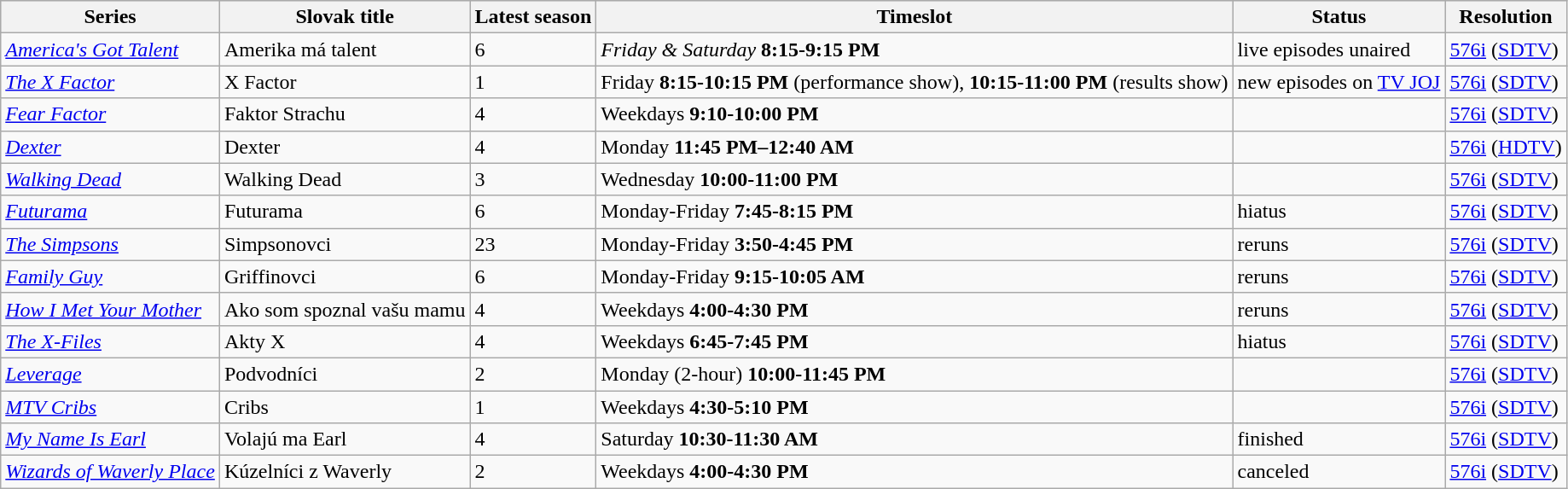<table class="wikitable">
<tr style="background:#e0e0e0;">
<th>Series</th>
<th>Slovak title</th>
<th>Latest season</th>
<th>Timeslot</th>
<th>Status</th>
<th>Resolution</th>
</tr>
<tr>
<td><em><a href='#'>America's Got Talent</a></em></td>
<td>Amerika má talent</td>
<td>6</td>
<td><em>Friday & Saturday</em> <strong>8:15-9:15 PM</strong></td>
<td>live episodes unaired</td>
<td><a href='#'>576i</a> (<a href='#'>SDTV</a>)</td>
</tr>
<tr>
<td><em><a href='#'>The X Factor</a></em></td>
<td>X Factor</td>
<td>1</td>
<td>Friday <strong>8:15-10:15 PM </strong>(performance show), <strong>10:15-11:00 PM</strong> (results show)</td>
<td>new episodes on <a href='#'>TV JOJ</a></td>
<td><a href='#'>576i</a> (<a href='#'>SDTV</a>)</td>
</tr>
<tr>
<td><em><a href='#'>Fear Factor</a></em></td>
<td>Faktor Strachu</td>
<td>4</td>
<td>Weekdays <strong>9:10-10:00 PM</strong></td>
<td></td>
<td><a href='#'>576i</a> (<a href='#'>SDTV</a>)</td>
</tr>
<tr>
<td><em><a href='#'>Dexter</a></em></td>
<td>Dexter</td>
<td>4</td>
<td>Monday <strong>11:45 PM–12:40 AM</strong></td>
<td></td>
<td><a href='#'>576i</a> (<a href='#'>HDTV</a>)</td>
</tr>
<tr>
<td><em><a href='#'>Walking Dead</a></em></td>
<td>Walking Dead</td>
<td>3</td>
<td>Wednesday <strong>10:00-11:00 PM</strong></td>
<td></td>
<td><a href='#'>576i</a> (<a href='#'>SDTV</a>)</td>
</tr>
<tr>
<td><em><a href='#'>Futurama</a></em></td>
<td>Futurama</td>
<td>6</td>
<td>Monday-Friday <strong>7:45-8:15 PM</strong></td>
<td>hiatus</td>
<td><a href='#'>576i</a> (<a href='#'>SDTV</a>)</td>
</tr>
<tr>
<td><em><a href='#'>The Simpsons</a></em></td>
<td>Simpsonovci</td>
<td>23</td>
<td>Monday-Friday <strong>3:50-4:45 PM</strong></td>
<td>reruns</td>
<td><a href='#'>576i</a> (<a href='#'>SDTV</a>)</td>
</tr>
<tr>
<td><em><a href='#'>Family Guy</a></em></td>
<td>Griffinovci</td>
<td>6</td>
<td>Monday-Friday <strong>9:15-10:05 AM</strong></td>
<td>reruns</td>
<td><a href='#'>576i</a> (<a href='#'>SDTV</a>)</td>
</tr>
<tr>
<td><em><a href='#'>How I Met Your Mother</a></em></td>
<td>Ako som spoznal vašu mamu</td>
<td>4</td>
<td>Weekdays <strong>4:00-4:30 PM</strong></td>
<td>reruns</td>
<td><a href='#'>576i</a> (<a href='#'>SDTV</a>)</td>
</tr>
<tr>
<td><em><a href='#'>The X-Files</a></em></td>
<td>Akty X</td>
<td>4</td>
<td>Weekdays <strong>6:45-7:45 PM</strong></td>
<td>hiatus</td>
<td><a href='#'>576i</a> (<a href='#'>SDTV</a>)</td>
</tr>
<tr>
<td><em><a href='#'>Leverage</a></em></td>
<td>Podvodníci</td>
<td>2</td>
<td>Monday (2-hour) <strong>10:00-11:45 PM</strong></td>
<td></td>
<td><a href='#'>576i</a> (<a href='#'>SDTV</a>)</td>
</tr>
<tr>
<td><em><a href='#'>MTV Cribs</a></em></td>
<td>Cribs</td>
<td>1</td>
<td>Weekdays <strong>4:30-5:10 PM</strong></td>
<td></td>
<td><a href='#'>576i</a> (<a href='#'>SDTV</a>)</td>
</tr>
<tr>
<td><em><a href='#'>My Name Is Earl</a></em></td>
<td>Volajú ma Earl</td>
<td>4</td>
<td>Saturday <strong>10:30-11:30 AM</strong></td>
<td>finished</td>
<td><a href='#'>576i</a> (<a href='#'>SDTV</a>)</td>
</tr>
<tr>
<td><em><a href='#'>Wizards of Waverly Place</a></em></td>
<td>Kúzelníci z Waverly</td>
<td>2</td>
<td>Weekdays <strong>4:00-4:30 PM</strong></td>
<td>canceled</td>
<td><a href='#'>576i</a> (<a href='#'>SDTV</a>)</td>
</tr>
</table>
